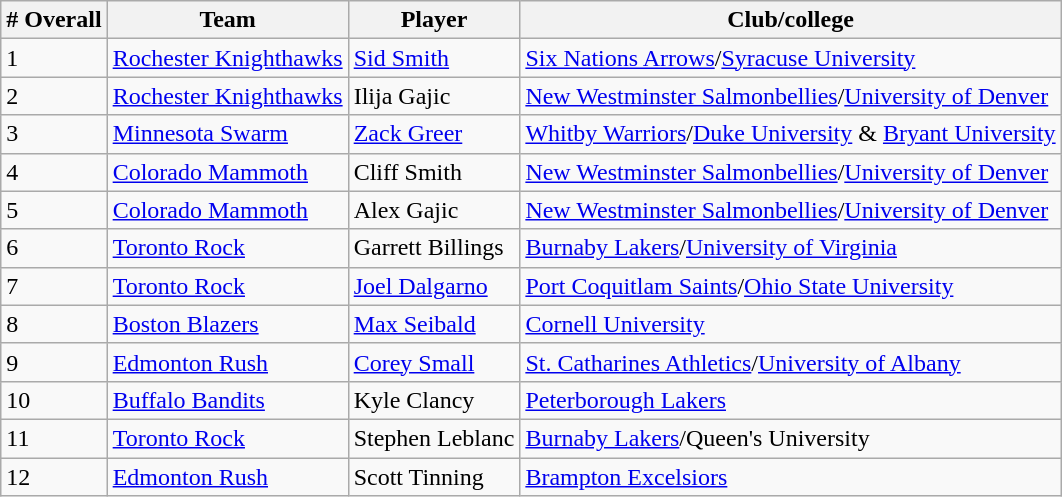<table class="wikitable">
<tr>
<th># Overall</th>
<th>Team</th>
<th>Player</th>
<th>Club/college</th>
</tr>
<tr>
<td>1</td>
<td><a href='#'>Rochester Knighthawks</a></td>
<td><a href='#'>Sid Smith</a></td>
<td><a href='#'>Six Nations Arrows</a>/<a href='#'>Syracuse University</a></td>
</tr>
<tr>
<td>2</td>
<td><a href='#'>Rochester Knighthawks</a></td>
<td>Ilija Gajic</td>
<td><a href='#'>New Westminster Salmonbellies</a>/<a href='#'>University of Denver</a></td>
</tr>
<tr>
<td>3</td>
<td><a href='#'>Minnesota Swarm</a></td>
<td><a href='#'>Zack Greer</a></td>
<td><a href='#'>Whitby Warriors</a>/<a href='#'>Duke University</a> & <a href='#'>Bryant University</a></td>
</tr>
<tr>
<td>4</td>
<td><a href='#'>Colorado Mammoth</a></td>
<td>Cliff Smith</td>
<td><a href='#'>New Westminster Salmonbellies</a>/<a href='#'>University of Denver</a></td>
</tr>
<tr>
<td>5</td>
<td><a href='#'>Colorado Mammoth</a></td>
<td>Alex Gajic</td>
<td><a href='#'>New Westminster Salmonbellies</a>/<a href='#'>University of Denver</a></td>
</tr>
<tr>
<td>6</td>
<td><a href='#'>Toronto Rock</a></td>
<td>Garrett Billings</td>
<td><a href='#'>Burnaby Lakers</a>/<a href='#'>University of Virginia</a></td>
</tr>
<tr>
<td>7</td>
<td><a href='#'>Toronto Rock</a></td>
<td><a href='#'>Joel Dalgarno</a></td>
<td><a href='#'>Port Coquitlam Saints</a>/<a href='#'>Ohio State University</a></td>
</tr>
<tr>
<td>8</td>
<td><a href='#'>Boston Blazers</a></td>
<td><a href='#'>Max Seibald</a></td>
<td><a href='#'>Cornell University</a></td>
</tr>
<tr>
<td>9</td>
<td><a href='#'>Edmonton Rush</a></td>
<td><a href='#'>Corey Small</a></td>
<td><a href='#'>St. Catharines Athletics</a>/<a href='#'>University of Albany</a></td>
</tr>
<tr>
<td>10</td>
<td><a href='#'>Buffalo Bandits</a></td>
<td>Kyle Clancy</td>
<td><a href='#'>Peterborough Lakers</a></td>
</tr>
<tr>
<td>11</td>
<td><a href='#'>Toronto Rock</a></td>
<td>Stephen Leblanc</td>
<td><a href='#'>Burnaby Lakers</a>/Queen's University</td>
</tr>
<tr>
<td>12</td>
<td><a href='#'>Edmonton Rush</a></td>
<td>Scott Tinning</td>
<td><a href='#'>Brampton Excelsiors</a></td>
</tr>
</table>
